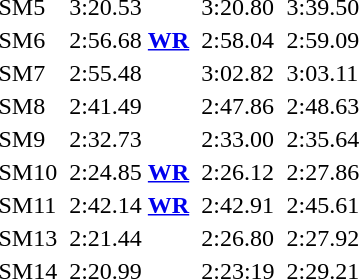<table>
<tr>
<td>SM5 <br></td>
<td></td>
<td>3:20.53</td>
<td></td>
<td>3:20.80</td>
<td></td>
<td>3:39.50</td>
</tr>
<tr>
<td>SM6 <br></td>
<td></td>
<td>2:56.68 <strong><a href='#'>WR</a></strong></td>
<td></td>
<td>2:58.04</td>
<td></td>
<td>2:59.09</td>
</tr>
<tr>
<td>SM7 <br></td>
<td></td>
<td>2:55.48</td>
<td></td>
<td>3:02.82</td>
<td></td>
<td>3:03.11</td>
</tr>
<tr>
<td>SM8 <br></td>
<td></td>
<td>2:41.49</td>
<td></td>
<td>2:47.86</td>
<td></td>
<td>2:48.63</td>
</tr>
<tr>
<td>SM9 <br></td>
<td></td>
<td>2:32.73</td>
<td></td>
<td>2:33.00</td>
<td></td>
<td>2:35.64</td>
</tr>
<tr>
<td>SM10 <br></td>
<td></td>
<td>2:24.85 <strong><a href='#'>WR</a></strong></td>
<td></td>
<td>2:26.12</td>
<td></td>
<td>2:27.86</td>
</tr>
<tr>
<td>SM11 <br></td>
<td></td>
<td>2:42.14 <strong><a href='#'>WR</a></strong></td>
<td></td>
<td>2:42.91</td>
<td></td>
<td>2:45.61</td>
</tr>
<tr>
<td>SM13 <br></td>
<td></td>
<td>2:21.44</td>
<td></td>
<td>2:26.80</td>
<td></td>
<td>2:27.92</td>
</tr>
<tr>
<td>SM14 <br></td>
<td></td>
<td>2:20.99</td>
<td></td>
<td>2:23:19</td>
<td></td>
<td>2:29.21</td>
</tr>
</table>
